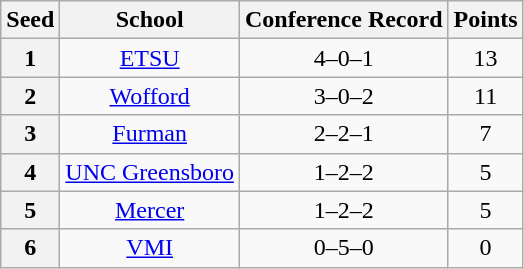<table class="wikitable" style="text-align:center">
<tr>
<th>Seed</th>
<th>School</th>
<th>Conference Record</th>
<th>Points</th>
</tr>
<tr>
<th>1</th>
<td><a href='#'>ETSU</a></td>
<td>4–0–1</td>
<td>13</td>
</tr>
<tr>
<th>2</th>
<td><a href='#'>Wofford</a></td>
<td>3–0–2</td>
<td>11</td>
</tr>
<tr>
<th>3</th>
<td><a href='#'>Furman</a></td>
<td>2–2–1</td>
<td>7</td>
</tr>
<tr>
<th>4</th>
<td><a href='#'>UNC Greensboro</a></td>
<td>1–2–2</td>
<td>5</td>
</tr>
<tr>
<th>5</th>
<td><a href='#'>Mercer</a></td>
<td>1–2–2</td>
<td>5</td>
</tr>
<tr>
<th>6</th>
<td><a href='#'>VMI</a></td>
<td>0–5–0</td>
<td>0</td>
</tr>
</table>
